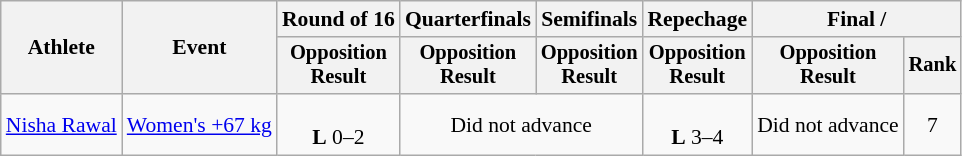<table class="wikitable" style="font-size:90%;">
<tr>
<th rowspan=2>Athlete</th>
<th rowspan=2>Event</th>
<th>Round of 16</th>
<th>Quarterfinals</th>
<th>Semifinals</th>
<th>Repechage</th>
<th colspan=2>Final / </th>
</tr>
<tr style="font-size:95%">
<th>Opposition<br>Result</th>
<th>Opposition<br>Result</th>
<th>Opposition<br>Result</th>
<th>Opposition<br>Result</th>
<th>Opposition<br>Result</th>
<th>Rank</th>
</tr>
<tr align=center>
<td align=left><a href='#'>Nisha Rawal</a></td>
<td align=left><a href='#'>Women's +67 kg</a></td>
<td><br><strong>L</strong> 0–2</td>
<td colspan=2>Did not advance</td>
<td><br><strong>L</strong> 3–4</td>
<td>Did not advance</td>
<td>7</td>
</tr>
</table>
